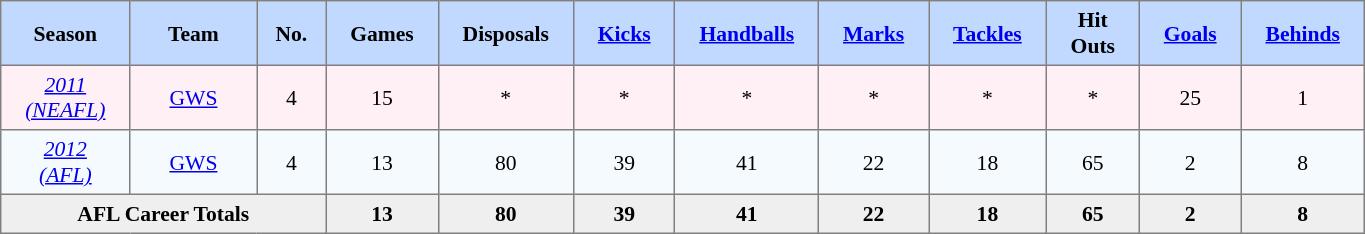<table border="1" cellpadding="4" cellspacing="0"  style="text-align:center; font-size:90%; border-collapse:collapse; width:72%;">
<tr style="background:#C1D8FF;">
<th width=3%>Season</th>
<th width=5%>Team</th>
<th width=2%>No.</th>
<th width=3%>Games</th>
<th width=3%>Disposals</th>
<th width=3%><a href='#'>Kicks</a></th>
<th width=3%><a href='#'>Handballs</a></th>
<th width=3%><a href='#'>Marks</a></th>
<th width=3%><a href='#'>Tackles</a></th>
<th width=3%>Hit Outs</th>
<th width=3%><a href='#'>Goals</a></th>
<th width=3%><a href='#'>Behinds</a></th>
</tr>
<tr style="background:lavenderblush;">
<td><em><a href='#'>2011<br>(NEAFL)</a></em></td>
<td><a href='#'>GWS</a></td>
<td>4</td>
<td>15</td>
<td>*</td>
<td>*</td>
<td>*</td>
<td>*</td>
<td>*</td>
<td>*</td>
<td>25</td>
<td>1</td>
</tr>
<tr style="background:#F5FAFF;">
<td><em><a href='#'>2012<br>(AFL)</a></em></td>
<td><a href='#'>GWS</a></td>
<td>4</td>
<td>13</td>
<td>80</td>
<td>39</td>
<td>41</td>
<td>22</td>
<td>18</td>
<td>65</td>
<td>2</td>
<td>8</td>
</tr>
<tr style="background:#EFEFEF;">
<th colspan=3>AFL Career Totals</th>
<td><strong>13</strong></td>
<td><strong>80</strong></td>
<td><strong>39</strong></td>
<td><strong>41</strong></td>
<td><strong>22</strong></td>
<td><strong>18</strong></td>
<td><strong>65</strong></td>
<td><strong>2</strong></td>
<td><strong>8</strong></td>
</tr>
</table>
